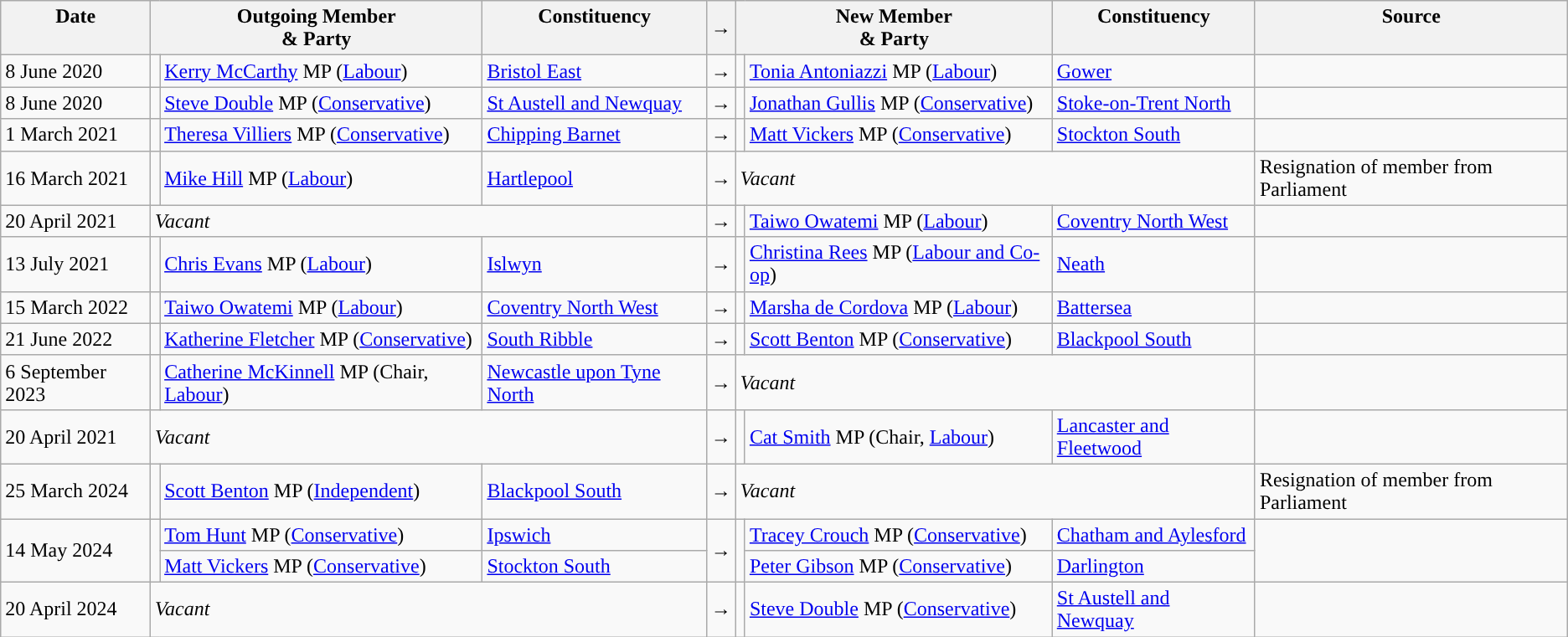<table class="wikitable">
<tr>
<th valign="top">Date</th>
<th colspan="2" valign="top">Outgoing Member<br>& Party</th>
<th valign="top">Constituency</th>
<th>→</th>
<th colspan="2" valign="top">New Member<br>& Party</th>
<th valign="top">Constituency</th>
<th valign="top">Source</th>
</tr>
<tr>
<td>8 June 2020</td>
<td style="color:inherit;background:"></td>
<td><a href='#'>Kerry McCarthy</a> MP (<a href='#'>Labour</a>)</td>
<td><a href='#'>Bristol East</a></td>
<td>→</td>
<td style="color:inherit;background:"></td>
<td><a href='#'>Tonia Antoniazzi</a> MP (<a href='#'>Labour</a>)</td>
<td><a href='#'>Gower</a></td>
<td></td>
</tr>
<tr>
<td>8 June 2020</td>
<td style="color:inherit;background:"></td>
<td><a href='#'>Steve Double</a> MP (<a href='#'>Conservative</a>)</td>
<td><a href='#'>St Austell and Newquay</a></td>
<td>→</td>
<td style="color:inherit;background:"></td>
<td><a href='#'>Jonathan Gullis</a> MP (<a href='#'>Conservative</a>)</td>
<td><a href='#'>Stoke-on-Trent North</a></td>
<td></td>
</tr>
<tr>
<td>1 March 2021</td>
<td style="color:inherit;background:"></td>
<td><a href='#'>Theresa Villiers</a> MP (<a href='#'>Conservative</a>)</td>
<td><a href='#'>Chipping Barnet</a></td>
<td>→</td>
<td style="color:inherit;background:"></td>
<td><a href='#'>Matt Vickers</a> MP (<a href='#'>Conservative</a>)</td>
<td><a href='#'>Stockton South</a></td>
<td></td>
</tr>
<tr>
<td>16 March 2021</td>
<td style="color:inherit;background:"></td>
<td><a href='#'>Mike Hill</a> MP (<a href='#'>Labour</a>)</td>
<td><a href='#'>Hartlepool</a></td>
<td>→</td>
<td colspan=3><em>Vacant</em></td>
<td>Resignation of member from Parliament</td>
</tr>
<tr>
<td>20 April 2021</td>
<td colspan=3><em>Vacant</em></td>
<td>→</td>
<td style="color:inherit;background:"></td>
<td><a href='#'>Taiwo Owatemi</a> MP (<a href='#'>Labour</a>)</td>
<td><a href='#'>Coventry North West</a></td>
<td></td>
</tr>
<tr>
<td>13 July 2021</td>
<td style="color:inherit;background:"></td>
<td><a href='#'>Chris Evans</a> MP (<a href='#'>Labour</a>)</td>
<td><a href='#'>Islwyn</a></td>
<td>→</td>
<td style="color:inherit;background:"></td>
<td><a href='#'>Christina Rees</a> MP (<a href='#'>Labour and Co-op</a>)</td>
<td><a href='#'>Neath</a></td>
<td></td>
</tr>
<tr>
<td>15 March 2022</td>
<td style="color:inherit;background:"></td>
<td><a href='#'>Taiwo Owatemi</a> MP (<a href='#'>Labour</a>)</td>
<td><a href='#'>Coventry North West</a></td>
<td>→</td>
<td style="color:inherit;background:"></td>
<td><a href='#'>Marsha de Cordova</a> MP (<a href='#'>Labour</a>)</td>
<td><a href='#'>Battersea</a></td>
<td></td>
</tr>
<tr>
<td>21 June 2022</td>
<td style="color:inherit;background:"></td>
<td><a href='#'>Katherine Fletcher</a> MP (<a href='#'>Conservative</a>)</td>
<td><a href='#'>South Ribble</a></td>
<td>→</td>
<td style="color:inherit;background:"></td>
<td><a href='#'>Scott Benton</a> MP (<a href='#'>Conservative</a>)</td>
<td><a href='#'>Blackpool South</a></td>
<td></td>
</tr>
<tr>
<td>6 September 2023</td>
<td style="color:inherit;background:"></td>
<td><a href='#'>Catherine McKinnell</a> MP (Chair, <a href='#'>Labour</a>)</td>
<td><a href='#'>Newcastle upon Tyne North</a></td>
<td>→</td>
<td colspan=3><em>Vacant</em></td>
<td></td>
</tr>
<tr>
<td>20 April 2021</td>
<td colspan=3><em>Vacant</em></td>
<td>→</td>
<td style="color:inherit;background:"></td>
<td><a href='#'>Cat Smith</a> MP (Chair, <a href='#'>Labour</a>)</td>
<td><a href='#'>Lancaster and Fleetwood</a></td>
<td></td>
</tr>
<tr>
<td>25 March 2024</td>
<td style="color:inherit;background:"></td>
<td><a href='#'>Scott Benton</a> MP (<a href='#'>Independent</a>)</td>
<td><a href='#'>Blackpool South</a></td>
<td>→</td>
<td colspan=3><em>Vacant</em></td>
<td>Resignation of member from Parliament</td>
</tr>
<tr>
<td rowspan=2>14 May 2024</td>
<td rowspan=2 style="color:inherit;background:"></td>
<td><a href='#'>Tom Hunt</a> MP (<a href='#'>Conservative</a>)</td>
<td><a href='#'>Ipswich</a></td>
<td rowspan=2>→</td>
<td rowspan=2 style="color:inherit;background:"></td>
<td><a href='#'>Tracey Crouch</a> MP (<a href='#'>Conservative</a>)</td>
<td><a href='#'>Chatham and Aylesford</a></td>
<td rowspan=2></td>
</tr>
<tr>
<td><a href='#'>Matt Vickers</a> MP (<a href='#'>Conservative</a>)</td>
<td><a href='#'>Stockton South</a></td>
<td><a href='#'>Peter Gibson</a> MP (<a href='#'>Conservative</a>)</td>
<td><a href='#'>Darlington</a></td>
</tr>
<tr>
<td>20 April 2024</td>
<td colspan=3><em>Vacant</em></td>
<td>→</td>
<td style="color:inherit;background:"></td>
<td><a href='#'>Steve Double</a> MP (<a href='#'>Conservative</a>)</td>
<td><a href='#'>St Austell and Newquay</a></td>
<td></td>
</tr>
</table>
